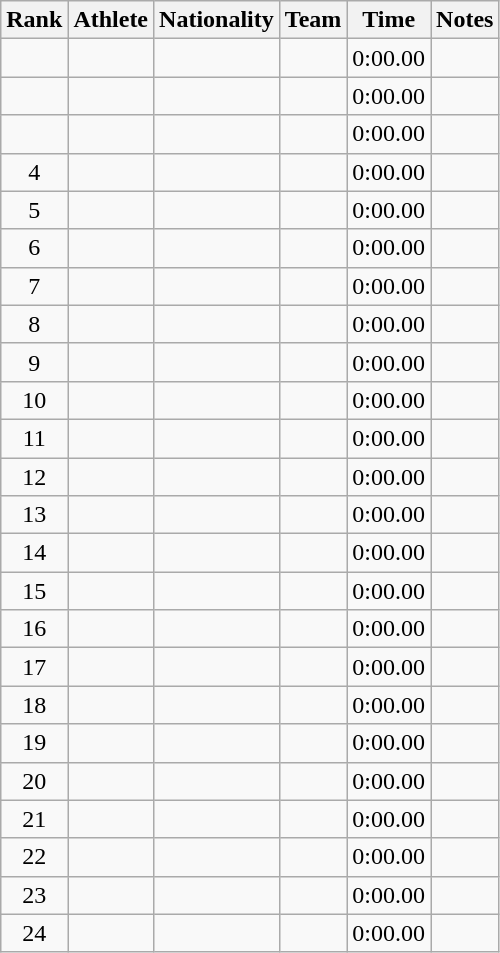<table class="wikitable sortable plainrowheaders" style="text-align:center">
<tr>
<th scope="col">Rank</th>
<th scope="col">Athlete</th>
<th scope="col">Nationality</th>
<th scope="col">Team</th>
<th scope="col">Time</th>
<th scope="col">Notes</th>
</tr>
<tr>
<td></td>
<td align=left></td>
<td align=left></td>
<td></td>
<td>0:00.00</td>
<td></td>
</tr>
<tr>
<td></td>
<td align=left></td>
<td align=left></td>
<td></td>
<td>0:00.00</td>
<td></td>
</tr>
<tr>
<td></td>
<td align=left></td>
<td align=left></td>
<td></td>
<td>0:00.00</td>
<td></td>
</tr>
<tr>
<td>4</td>
<td align=left></td>
<td align=left></td>
<td></td>
<td>0:00.00</td>
<td></td>
</tr>
<tr>
<td>5</td>
<td align=left></td>
<td align=left></td>
<td></td>
<td>0:00.00</td>
<td></td>
</tr>
<tr>
<td>6</td>
<td align=left></td>
<td align=left></td>
<td></td>
<td>0:00.00</td>
<td></td>
</tr>
<tr>
<td>7</td>
<td align=left></td>
<td align=left></td>
<td></td>
<td>0:00.00</td>
<td></td>
</tr>
<tr>
<td>8</td>
<td align=left></td>
<td align=left></td>
<td></td>
<td>0:00.00</td>
<td></td>
</tr>
<tr>
<td>9</td>
<td align=left></td>
<td align=left></td>
<td></td>
<td>0:00.00</td>
<td></td>
</tr>
<tr>
<td>10</td>
<td align=left></td>
<td align=left></td>
<td></td>
<td>0:00.00</td>
<td></td>
</tr>
<tr>
<td>11</td>
<td align=left></td>
<td align=left></td>
<td></td>
<td>0:00.00</td>
<td></td>
</tr>
<tr>
<td>12</td>
<td align=left></td>
<td align=left></td>
<td></td>
<td>0:00.00</td>
<td></td>
</tr>
<tr>
<td>13</td>
<td align=left></td>
<td align=left></td>
<td></td>
<td>0:00.00</td>
<td></td>
</tr>
<tr>
<td>14</td>
<td align=left></td>
<td align=left></td>
<td></td>
<td>0:00.00</td>
<td></td>
</tr>
<tr>
<td>15</td>
<td align=left></td>
<td align=left></td>
<td></td>
<td>0:00.00</td>
<td></td>
</tr>
<tr>
<td>16</td>
<td align=left></td>
<td align=left></td>
<td></td>
<td>0:00.00</td>
<td></td>
</tr>
<tr>
<td>17</td>
<td align=left></td>
<td align=left></td>
<td></td>
<td>0:00.00</td>
<td></td>
</tr>
<tr>
<td>18</td>
<td align=left></td>
<td align=left></td>
<td></td>
<td>0:00.00</td>
<td></td>
</tr>
<tr>
<td>19</td>
<td align=left></td>
<td align=left></td>
<td></td>
<td>0:00.00</td>
<td></td>
</tr>
<tr>
<td>20</td>
<td align=left></td>
<td align=left></td>
<td></td>
<td>0:00.00</td>
<td></td>
</tr>
<tr>
<td>21</td>
<td align=left></td>
<td align=left></td>
<td></td>
<td>0:00.00</td>
<td></td>
</tr>
<tr>
<td>22</td>
<td align=left></td>
<td align=left></td>
<td></td>
<td>0:00.00</td>
<td></td>
</tr>
<tr>
<td>23</td>
<td align=left></td>
<td align=left></td>
<td></td>
<td>0:00.00</td>
<td></td>
</tr>
<tr>
<td>24</td>
<td align=left></td>
<td align=left></td>
<td></td>
<td>0:00.00</td>
<td></td>
</tr>
</table>
